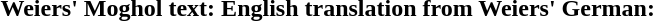<table>
<tr valign="bottom">
<td><br><strong>Weiers' Moghol text:</strong><br></td>
<td><br><strong>English translation from Weiers' German:</strong><br></td>
</tr>
</table>
